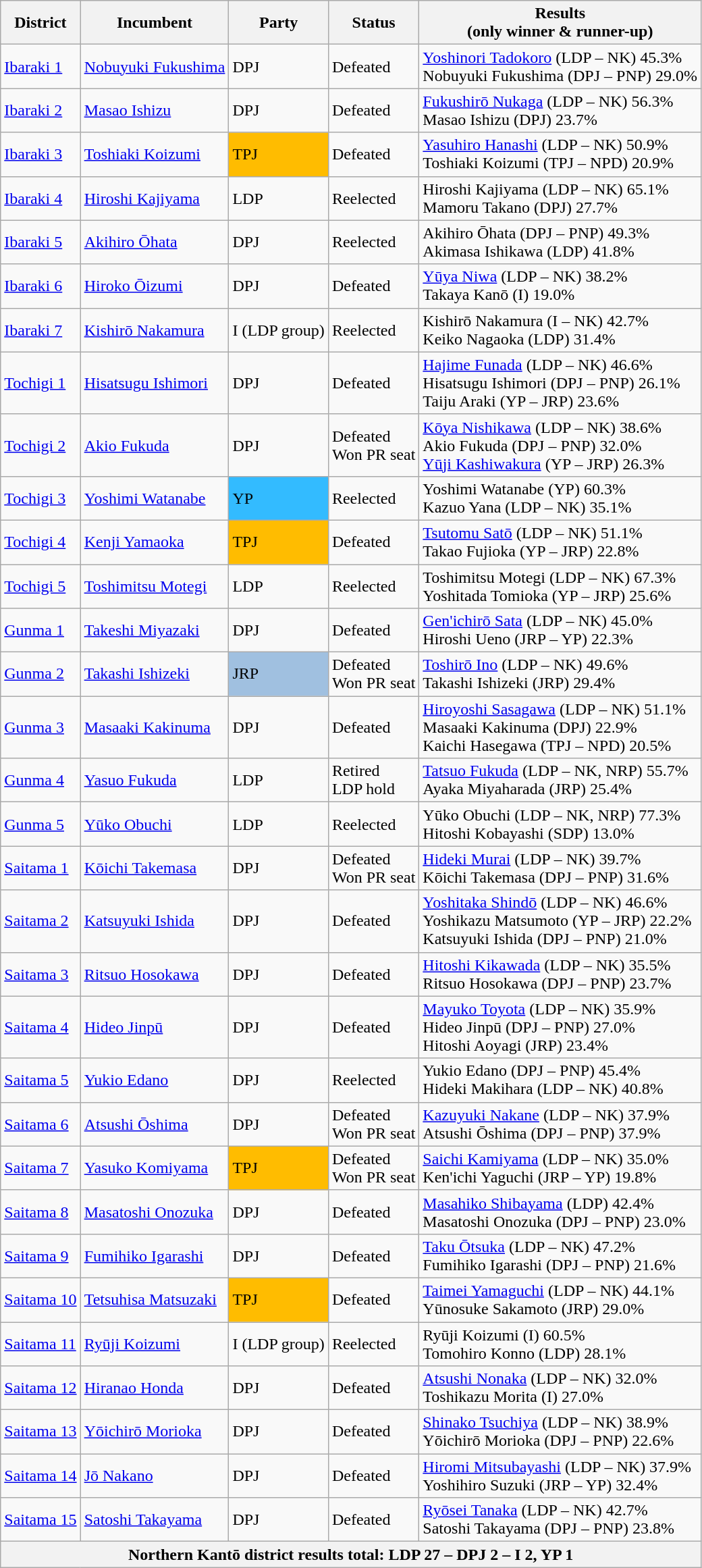<table class="wikitable">
<tr>
<th>District</th>
<th>Incumbent</th>
<th>Party</th>
<th>Status</th>
<th>Results<br>(only winner & runner-up)</th>
</tr>
<tr>
<td><a href='#'>Ibaraki 1</a></td>
<td><a href='#'>Nobuyuki Fukushima</a></td>
<td>DPJ</td>
<td>Defeated</td>
<td><a href='#'>Yoshinori Tadokoro</a> (LDP – NK) 45.3%<br>Nobuyuki Fukushima (DPJ – PNP) 29.0%</td>
</tr>
<tr>
<td><a href='#'>Ibaraki 2</a></td>
<td><a href='#'>Masao Ishizu</a></td>
<td>DPJ</td>
<td>Defeated</td>
<td><a href='#'>Fukushirō Nukaga</a> (LDP – NK) 56.3%<br>Masao Ishizu (DPJ) 23.7%</td>
</tr>
<tr>
<td><a href='#'>Ibaraki 3</a></td>
<td><a href='#'>Toshiaki Koizumi</a></td>
<td bgcolor="#FFBC00">TPJ</td>
<td>Defeated</td>
<td><a href='#'>Yasuhiro Hanashi</a> (LDP – NK) 50.9%<br>Toshiaki Koizumi (TPJ – NPD) 20.9%</td>
</tr>
<tr>
<td><a href='#'>Ibaraki 4</a></td>
<td><a href='#'>Hiroshi Kajiyama</a></td>
<td>LDP</td>
<td>Reelected</td>
<td>Hiroshi Kajiyama (LDP – NK) 65.1%<br>Mamoru Takano (DPJ) 27.7%</td>
</tr>
<tr>
<td><a href='#'>Ibaraki 5</a></td>
<td><a href='#'>Akihiro Ōhata</a></td>
<td>DPJ</td>
<td>Reelected</td>
<td>Akihiro Ōhata (DPJ – PNP) 49.3%<br>Akimasa Ishikawa (LDP) 41.8%</td>
</tr>
<tr>
<td><a href='#'>Ibaraki 6</a></td>
<td><a href='#'>Hiroko Ōizumi</a></td>
<td>DPJ</td>
<td>Defeated</td>
<td><a href='#'>Yūya Niwa</a> (LDP – NK) 38.2%<br>Takaya Kanō (I) 19.0%</td>
</tr>
<tr>
<td><a href='#'>Ibaraki 7</a></td>
<td><a href='#'>Kishirō Nakamura</a></td>
<td>I (LDP group)</td>
<td>Reelected</td>
<td>Kishirō Nakamura (I – NK) 42.7%<br>Keiko Nagaoka (LDP) 31.4%</td>
</tr>
<tr>
<td><a href='#'>Tochigi 1</a></td>
<td><a href='#'>Hisatsugu Ishimori</a></td>
<td>DPJ</td>
<td>Defeated</td>
<td><a href='#'>Hajime Funada</a> (LDP – NK) 46.6%<br>Hisatsugu Ishimori (DPJ – PNP) 26.1%<br>Taiju Araki (YP – JRP) 23.6%</td>
</tr>
<tr>
<td><a href='#'>Tochigi 2</a></td>
<td><a href='#'>Akio Fukuda</a></td>
<td>DPJ</td>
<td>Defeated<br>Won PR seat</td>
<td><a href='#'>Kōya Nishikawa</a> (LDP – NK) 38.6%<br>Akio Fukuda (DPJ – PNP) 32.0%<br><a href='#'>Yūji Kashiwakura</a> (YP – JRP) 26.3%</td>
</tr>
<tr>
<td><a href='#'>Tochigi 3</a></td>
<td><a href='#'>Yoshimi Watanabe</a></td>
<td style="background:#3bf;">YP</td>
<td>Reelected</td>
<td>Yoshimi Watanabe (YP) 60.3%<br>Kazuo Yana (LDP – NK) 35.1%</td>
</tr>
<tr>
<td><a href='#'>Tochigi 4</a></td>
<td><a href='#'>Kenji Yamaoka</a></td>
<td bgcolor="#FFBC00">TPJ</td>
<td>Defeated</td>
<td><a href='#'>Tsutomu Satō</a> (LDP – NK) 51.1%<br>Takao Fujioka (YP – JRP) 22.8%</td>
</tr>
<tr>
<td><a href='#'>Tochigi 5</a></td>
<td><a href='#'>Toshimitsu Motegi</a></td>
<td>LDP</td>
<td>Reelected</td>
<td>Toshimitsu Motegi (LDP – NK) 67.3%<br>Yoshitada Tomioka (YP – JRP) 25.6%</td>
</tr>
<tr>
<td><a href='#'>Gunma 1</a></td>
<td><a href='#'>Takeshi Miyazaki</a></td>
<td>DPJ</td>
<td>Defeated</td>
<td><a href='#'>Gen'ichirō Sata</a> (LDP – NK) 45.0%<br>Hiroshi Ueno (JRP – YP) 22.3%</td>
</tr>
<tr>
<td><a href='#'>Gunma 2</a></td>
<td><a href='#'>Takashi Ishizeki</a></td>
<td bgcolor="#A0C0E0">JRP</td>
<td>Defeated<br>Won PR seat</td>
<td><a href='#'>Toshirō Ino</a> (LDP – NK) 49.6%<br>Takashi Ishizeki (JRP) 29.4%</td>
</tr>
<tr>
<td><a href='#'>Gunma 3</a></td>
<td><a href='#'>Masaaki Kakinuma</a></td>
<td>DPJ</td>
<td>Defeated</td>
<td><a href='#'>Hiroyoshi Sasagawa</a> (LDP – NK) 51.1%<br>Masaaki Kakinuma (DPJ) 22.9%<br>Kaichi Hasegawa (TPJ – NPD) 20.5%</td>
</tr>
<tr>
<td><a href='#'>Gunma 4</a></td>
<td><a href='#'>Yasuo Fukuda</a></td>
<td>LDP</td>
<td>Retired<br>LDP hold</td>
<td><a href='#'>Tatsuo Fukuda</a> (LDP – NK, NRP) 55.7%<br>Ayaka Miyaharada (JRP) 25.4%</td>
</tr>
<tr>
<td><a href='#'>Gunma 5</a></td>
<td><a href='#'>Yūko Obuchi</a></td>
<td>LDP</td>
<td>Reelected</td>
<td>Yūko Obuchi (LDP – NK, NRP) 77.3%<br>Hitoshi Kobayashi (SDP) 13.0%</td>
</tr>
<tr>
<td><a href='#'>Saitama 1</a></td>
<td><a href='#'>Kōichi Takemasa</a></td>
<td>DPJ</td>
<td>Defeated<br>Won PR seat</td>
<td><a href='#'>Hideki Murai</a> (LDP – NK) 39.7%<br>Kōichi Takemasa (DPJ – PNP) 31.6%</td>
</tr>
<tr>
<td><a href='#'>Saitama 2</a></td>
<td><a href='#'>Katsuyuki Ishida</a></td>
<td>DPJ</td>
<td>Defeated</td>
<td><a href='#'>Yoshitaka Shindō</a> (LDP – NK) 46.6%<br>Yoshikazu Matsumoto (YP – JRP) 22.2%<br>Katsuyuki Ishida (DPJ – PNP) 21.0%</td>
</tr>
<tr>
<td><a href='#'>Saitama 3</a></td>
<td><a href='#'>Ritsuo Hosokawa</a></td>
<td>DPJ</td>
<td>Defeated</td>
<td><a href='#'>Hitoshi Kikawada</a> (LDP – NK) 35.5%<br>Ritsuo Hosokawa (DPJ – PNP) 23.7%</td>
</tr>
<tr>
<td><a href='#'>Saitama 4</a></td>
<td><a href='#'>Hideo Jinpū</a></td>
<td>DPJ</td>
<td>Defeated</td>
<td><a href='#'>Mayuko Toyota</a> (LDP – NK) 35.9%<br>Hideo Jinpū (DPJ – PNP) 27.0%<br>Hitoshi Aoyagi (JRP) 23.4%</td>
</tr>
<tr>
<td><a href='#'>Saitama 5</a></td>
<td><a href='#'>Yukio Edano</a></td>
<td>DPJ</td>
<td>Reelected</td>
<td>Yukio Edano (DPJ – PNP) 45.4%<br>Hideki Makihara (LDP – NK) 40.8%</td>
</tr>
<tr>
<td><a href='#'>Saitama 6</a></td>
<td><a href='#'>Atsushi Ōshima</a></td>
<td>DPJ</td>
<td>Defeated<br>Won PR seat</td>
<td><a href='#'>Kazuyuki Nakane</a> (LDP – NK) 37.9%<br>Atsushi Ōshima (DPJ – PNP) 37.9%</td>
</tr>
<tr>
<td><a href='#'>Saitama 7</a></td>
<td><a href='#'>Yasuko Komiyama</a></td>
<td bgcolor="#FFBC00">TPJ</td>
<td>Defeated<br>Won PR seat</td>
<td><a href='#'>Saichi Kamiyama</a> (LDP – NK) 35.0%<br>Ken'ichi Yaguchi (JRP – YP) 19.8%</td>
</tr>
<tr>
<td><a href='#'>Saitama 8</a></td>
<td><a href='#'>Masatoshi Onozuka</a></td>
<td>DPJ</td>
<td>Defeated</td>
<td><a href='#'>Masahiko Shibayama</a> (LDP) 42.4%<br>Masatoshi Onozuka (DPJ – PNP) 23.0%</td>
</tr>
<tr>
<td><a href='#'>Saitama 9</a></td>
<td><a href='#'>Fumihiko Igarashi</a></td>
<td>DPJ</td>
<td>Defeated</td>
<td><a href='#'>Taku Ōtsuka</a> (LDP – NK) 47.2%<br>Fumihiko Igarashi (DPJ – PNP) 21.6%</td>
</tr>
<tr>
<td><a href='#'>Saitama 10</a></td>
<td><a href='#'>Tetsuhisa Matsuzaki</a></td>
<td bgcolor="#FFBC00">TPJ</td>
<td>Defeated</td>
<td><a href='#'>Taimei Yamaguchi</a> (LDP – NK) 44.1%<br>Yūnosuke Sakamoto (JRP) 29.0%</td>
</tr>
<tr>
<td><a href='#'>Saitama 11</a></td>
<td><a href='#'>Ryūji Koizumi</a></td>
<td>I (LDP group)</td>
<td>Reelected</td>
<td>Ryūji Koizumi (I) 60.5%<br>Tomohiro Konno (LDP) 28.1%</td>
</tr>
<tr>
<td><a href='#'>Saitama 12</a></td>
<td><a href='#'>Hiranao Honda</a></td>
<td>DPJ</td>
<td>Defeated</td>
<td><a href='#'>Atsushi Nonaka</a> (LDP – NK) 32.0%<br>Toshikazu Morita (I) 27.0%</td>
</tr>
<tr>
<td><a href='#'>Saitama 13</a></td>
<td><a href='#'>Yōichirō Morioka</a></td>
<td>DPJ</td>
<td>Defeated</td>
<td><a href='#'>Shinako Tsuchiya</a> (LDP – NK) 38.9%<br>Yōichirō Morioka (DPJ – PNP) 22.6%</td>
</tr>
<tr>
<td><a href='#'>Saitama 14</a></td>
<td><a href='#'>Jō Nakano</a></td>
<td>DPJ</td>
<td>Defeated</td>
<td><a href='#'>Hiromi Mitsubayashi</a> (LDP – NK) 37.9%<br>Yoshihiro Suzuki (JRP – YP) 32.4%</td>
</tr>
<tr>
<td><a href='#'>Saitama 15</a></td>
<td><a href='#'>Satoshi Takayama</a></td>
<td>DPJ</td>
<td>Defeated</td>
<td><a href='#'>Ryōsei Tanaka</a> (LDP – NK) 42.7%<br>Satoshi Takayama (DPJ – PNP) 23.8%</td>
</tr>
<tr>
<th colspan="5">Northern Kantō district results total: LDP 27 – DPJ 2 – I 2, YP 1</th>
</tr>
</table>
